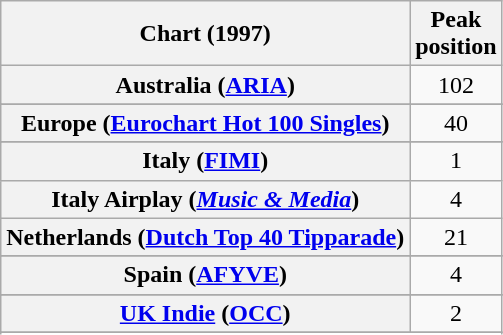<table class="wikitable sortable plainrowheaders" style="text-align:center">
<tr>
<th scope="col">Chart (1997)</th>
<th scope="col">Peak<br>position</th>
</tr>
<tr>
<th scope="row">Australia (<a href='#'>ARIA</a>)</th>
<td>102</td>
</tr>
<tr>
</tr>
<tr>
<th scope="row">Europe (<a href='#'>Eurochart Hot 100 Singles</a>)</th>
<td>40</td>
</tr>
<tr>
</tr>
<tr>
</tr>
<tr>
<th scope="row">Italy (<a href='#'>FIMI</a>)</th>
<td>1</td>
</tr>
<tr>
<th scope="row">Italy Airplay (<em><a href='#'>Music & Media</a></em>)</th>
<td>4</td>
</tr>
<tr>
<th scope="row">Netherlands (<a href='#'>Dutch Top 40 Tipparade</a>)</th>
<td>21</td>
</tr>
<tr>
</tr>
<tr>
</tr>
<tr>
<th scope="row">Spain (<a href='#'>AFYVE</a>)</th>
<td>4</td>
</tr>
<tr>
</tr>
<tr>
</tr>
<tr>
</tr>
<tr>
<th scope="row"><a href='#'>UK Indie</a> (<a href='#'>OCC</a>)</th>
<td>2</td>
</tr>
<tr>
</tr>
<tr>
</tr>
</table>
